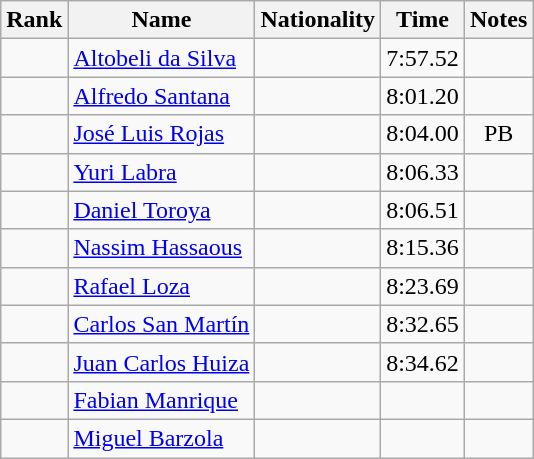<table class="wikitable sortable" style="text-align:center">
<tr>
<th>Rank</th>
<th>Name</th>
<th>Nationality</th>
<th>Time</th>
<th>Notes</th>
</tr>
<tr>
<td></td>
<td align=left><a href='#'>Altobeli da Silva</a></td>
<td align=left></td>
<td>7:57.52</td>
<td></td>
</tr>
<tr>
<td></td>
<td align=left><a href='#'>Alfredo Santana</a></td>
<td align=left></td>
<td>8:01.20</td>
<td></td>
</tr>
<tr>
<td></td>
<td align=left><a href='#'>José Luis Rojas</a></td>
<td align=left></td>
<td>8:04.00</td>
<td>PB</td>
</tr>
<tr>
<td></td>
<td align=left><a href='#'>Yuri Labra</a></td>
<td align=left></td>
<td>8:06.33</td>
<td></td>
</tr>
<tr>
<td></td>
<td align=left><a href='#'>Daniel Toroya</a></td>
<td align=left></td>
<td>8:06.51</td>
<td></td>
</tr>
<tr>
<td></td>
<td align=left><a href='#'>Nassim Hassaous</a></td>
<td align=left></td>
<td>8:15.36</td>
<td></td>
</tr>
<tr>
<td></td>
<td align=left><a href='#'>Rafael Loza</a></td>
<td align=left></td>
<td>8:23.69</td>
<td></td>
</tr>
<tr>
<td></td>
<td align=left><a href='#'>Carlos San Martín</a></td>
<td align=left></td>
<td>8:32.65</td>
<td></td>
</tr>
<tr>
<td></td>
<td align=left><a href='#'>Juan Carlos Huiza</a></td>
<td align=left></td>
<td>8:34.62</td>
<td></td>
</tr>
<tr>
<td></td>
<td align=left><a href='#'>Fabian Manrique</a></td>
<td align=left></td>
<td></td>
<td></td>
</tr>
<tr>
<td></td>
<td align=left><a href='#'>Miguel Barzola</a></td>
<td align=left></td>
<td></td>
<td></td>
</tr>
</table>
